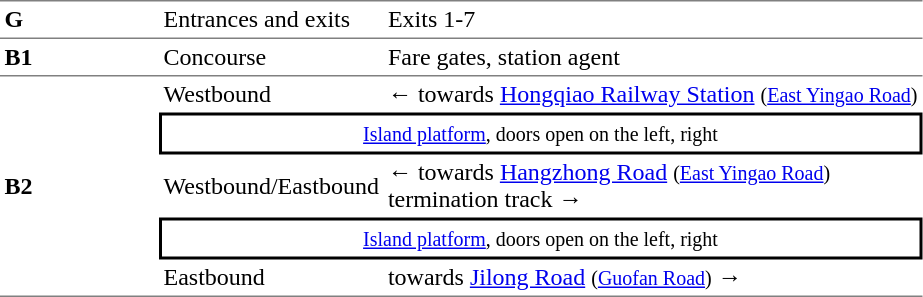<table cellspacing=0 cellpadding=3>
<tr>
<td style="border-top:solid 1px gray;border-bottom:solid 1px gray;" width=100><strong>G</strong></td>
<td style="border-top:solid 1px gray;border-bottom:solid 1px gray;">Entrances and exits</td>
<td style="border-top:solid 1px gray;border-bottom:solid 1px gray;">Exits 1-7</td>
</tr>
<tr>
<td style="border-bottom:solid 1px gray;"><strong>B1</strong></td>
<td style="border-bottom:solid 1px gray;">Concourse</td>
<td style="border-bottom:solid 1px gray;">Fare gates, station agent</td>
</tr>
<tr>
<td style="border-bottom:solid 1px gray;" rowspan=7><strong>B2</strong></td>
<td>Westbound</td>
<td>←  towards <a href='#'>Hongqiao Railway Station</a> <small>(<a href='#'>East Yingao Road</a>)</small></td>
</tr>
<tr>
<td style="border-right:solid 2px black;border-left:solid 2px black;border-top:solid 2px black;border-bottom:solid 2px black;text-align:center;" colspan=2><small><a href='#'>Island platform</a>, doors open on the left, right</small></td>
</tr>
<tr>
<td>Westbound/Eastbound</td>
<td>←  towards <a href='#'>Hangzhong Road</a> <small>(<a href='#'>East Yingao Road</a>)</small><br>  termination track →</td>
</tr>
<tr>
<td style="border-right:solid 2px black;border-left:solid 2px black;border-top:solid 2px black;border-bottom:solid 2px black;text-align:center;" colspan=2><small><a href='#'>Island platform</a>, doors open on the left, right</small></td>
</tr>
<tr>
<td style="border-bottom:solid 1px gray;">Eastbound</td>
<td style="border-bottom:solid 1px gray;">  towards <a href='#'>Jilong Road</a> <small>(<a href='#'>Guofan Road</a>)</small> →</td>
</tr>
</table>
